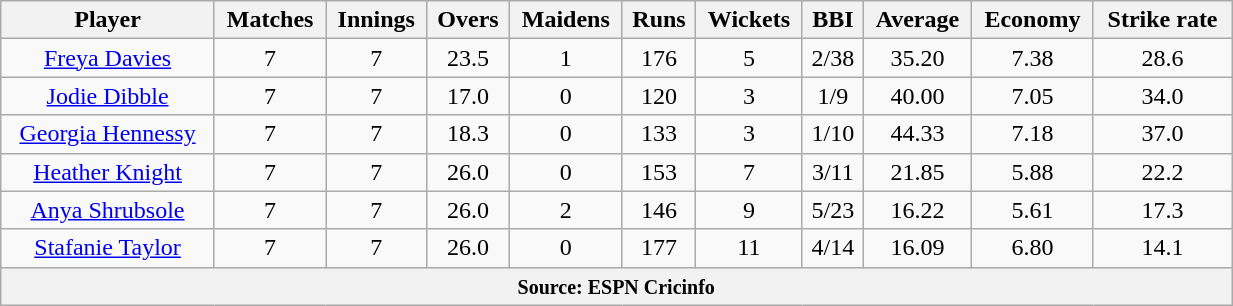<table class="wikitable" style="text-align:center; width:65%;">
<tr>
<th>Player</th>
<th>Matches</th>
<th>Innings</th>
<th>Overs</th>
<th>Maidens</th>
<th>Runs</th>
<th>Wickets</th>
<th>BBI</th>
<th>Average</th>
<th>Economy</th>
<th>Strike rate</th>
</tr>
<tr>
<td><a href='#'>Freya Davies</a></td>
<td>7</td>
<td>7</td>
<td>23.5</td>
<td>1</td>
<td>176</td>
<td>5</td>
<td>2/38</td>
<td>35.20</td>
<td>7.38</td>
<td>28.6</td>
</tr>
<tr>
<td><a href='#'>Jodie Dibble</a></td>
<td>7</td>
<td>7</td>
<td>17.0</td>
<td>0</td>
<td>120</td>
<td>3</td>
<td>1/9</td>
<td>40.00</td>
<td>7.05</td>
<td>34.0</td>
</tr>
<tr>
<td><a href='#'>Georgia Hennessy</a></td>
<td>7</td>
<td>7</td>
<td>18.3</td>
<td>0</td>
<td>133</td>
<td>3</td>
<td>1/10</td>
<td>44.33</td>
<td>7.18</td>
<td>37.0</td>
</tr>
<tr>
<td><a href='#'>Heather Knight</a></td>
<td>7</td>
<td>7</td>
<td>26.0</td>
<td>0</td>
<td>153</td>
<td>7</td>
<td>3/11</td>
<td>21.85</td>
<td>5.88</td>
<td>22.2</td>
</tr>
<tr>
<td><a href='#'>Anya Shrubsole</a></td>
<td>7</td>
<td>7</td>
<td>26.0</td>
<td>2</td>
<td>146</td>
<td>9</td>
<td>5/23</td>
<td>16.22</td>
<td>5.61</td>
<td>17.3</td>
</tr>
<tr>
<td><a href='#'>Stafanie Taylor</a></td>
<td>7</td>
<td>7</td>
<td>26.0</td>
<td>0</td>
<td>177</td>
<td>11</td>
<td>4/14</td>
<td>16.09</td>
<td>6.80</td>
<td>14.1</td>
</tr>
<tr>
<th colspan="13"><small>Source: ESPN Cricinfo </small></th>
</tr>
</table>
